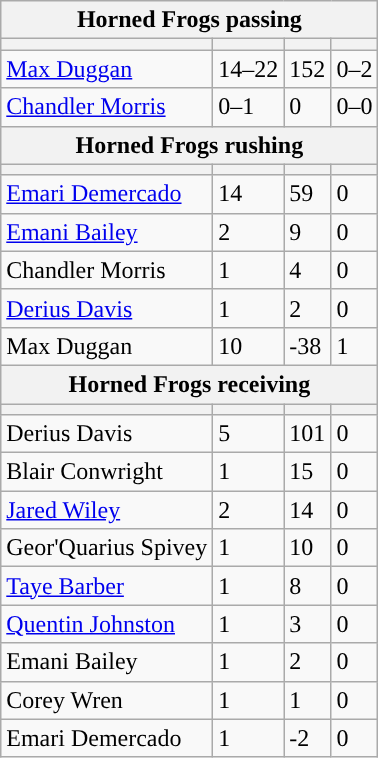<table class="wikitable plainrowheaders">
<tr>
<th colspan="6">Horned Frogs passing</th>
</tr>
<tr>
<th scope="col"></th>
<th scope="col"></th>
<th scope="col"></th>
<th scope="col"></th>
</tr>
<tr>
<td><a href='#'>Max Duggan</a></td>
<td>14–22</td>
<td>152</td>
<td>0–2</td>
</tr>
<tr>
<td><a href='#'>Chandler Morris</a></td>
<td>0–1</td>
<td>0</td>
<td>0–0</td>
</tr>
<tr>
<th colspan="6">Horned Frogs rushing</th>
</tr>
<tr>
<th scope="col"></th>
<th scope="col"></th>
<th scope="col"></th>
<th scope="col"></th>
</tr>
<tr>
<td><a href='#'>Emari Demercado</a></td>
<td>14</td>
<td>59</td>
<td>0</td>
</tr>
<tr>
<td><a href='#'>Emani Bailey</a></td>
<td>2</td>
<td>9</td>
<td>0</td>
</tr>
<tr>
<td>Chandler Morris</td>
<td>1</td>
<td>4</td>
<td>0</td>
</tr>
<tr>
<td><a href='#'>Derius Davis</a></td>
<td>1</td>
<td>2</td>
<td>0</td>
</tr>
<tr>
<td>Max Duggan</td>
<td>10</td>
<td>-38</td>
<td>1</td>
</tr>
<tr>
<th colspan="6">Horned Frogs receiving</th>
</tr>
<tr>
<th scope="col"></th>
<th scope="col"></th>
<th scope="col"></th>
<th scope="col"></th>
</tr>
<tr>
<td>Derius Davis</td>
<td>5</td>
<td>101</td>
<td>0</td>
</tr>
<tr>
<td>Blair Conwright</td>
<td>1</td>
<td>15</td>
<td>0</td>
</tr>
<tr>
<td><a href='#'>Jared Wiley</a></td>
<td>2</td>
<td>14</td>
<td>0</td>
</tr>
<tr>
<td>Geor'Quarius Spivey</td>
<td>1</td>
<td>10</td>
<td>0</td>
</tr>
<tr>
<td><a href='#'>Taye Barber</a></td>
<td>1</td>
<td>8</td>
<td>0</td>
</tr>
<tr>
<td><a href='#'>Quentin Johnston</a></td>
<td>1</td>
<td>3</td>
<td>0</td>
</tr>
<tr>
<td>Emani Bailey</td>
<td>1</td>
<td>2</td>
<td>0</td>
</tr>
<tr>
<td>Corey Wren</td>
<td>1</td>
<td>1</td>
<td>0</td>
</tr>
<tr>
<td>Emari Demercado</td>
<td>1</td>
<td>-2</td>
<td>0</td>
</tr>
</table>
